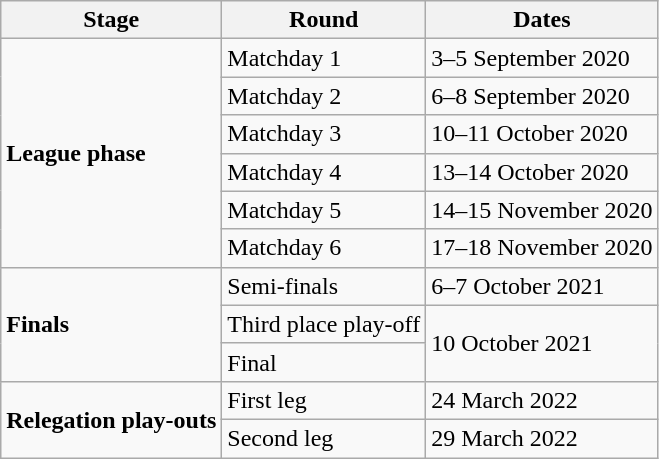<table class="wikitable">
<tr>
<th>Stage</th>
<th>Round</th>
<th>Dates</th>
</tr>
<tr>
<td rowspan="6"><strong>League phase</strong></td>
<td>Matchday 1</td>
<td>3–5 September 2020</td>
</tr>
<tr>
<td>Matchday 2</td>
<td>6–8 September 2020</td>
</tr>
<tr>
<td>Matchday 3</td>
<td>10–11 October 2020</td>
</tr>
<tr>
<td>Matchday 4</td>
<td>13–14 October 2020</td>
</tr>
<tr>
<td>Matchday 5</td>
<td>14–15 November 2020</td>
</tr>
<tr>
<td>Matchday 6</td>
<td>17–18 November 2020</td>
</tr>
<tr>
<td rowspan="3"><strong>Finals</strong></td>
<td>Semi-finals</td>
<td>6–7 October 2021</td>
</tr>
<tr>
<td>Third place play-off</td>
<td rowspan="2">10 October 2021</td>
</tr>
<tr>
<td>Final</td>
</tr>
<tr>
<td rowspan="2"><strong>Relegation play-outs</strong></td>
<td>First leg</td>
<td>24 March 2022</td>
</tr>
<tr>
<td>Second leg</td>
<td>29 March 2022</td>
</tr>
</table>
